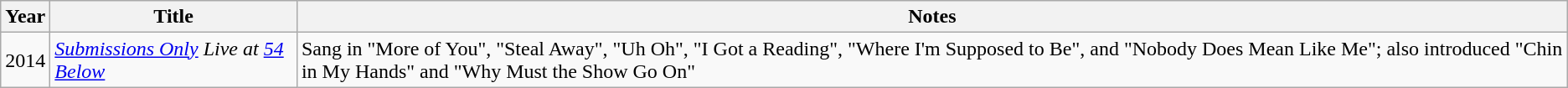<table class="wikitable">
<tr>
<th>Year</th>
<th>Title</th>
<th>Notes</th>
</tr>
<tr>
<td>2014</td>
<td><em><a href='#'>Submissions Only</a> Live at <a href='#'>54 Below</a></em></td>
<td>Sang in "More of You", "Steal Away", "Uh Oh", "I Got a Reading", "Where I'm Supposed to Be", and "Nobody Does Mean Like Me"; also introduced "Chin in My Hands" and "Why Must the Show Go On"</td>
</tr>
</table>
